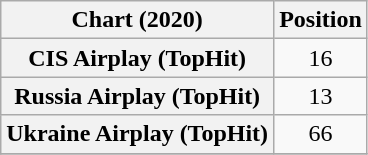<table class="wikitable sortable plainrowheaders" style="text-align:center">
<tr>
<th>Chart (2020)</th>
<th scope="col">Position</th>
</tr>
<tr>
<th scope="row">CIS Airplay (TopHit)</th>
<td>16</td>
</tr>
<tr>
<th scope="row">Russia Airplay (TopHit)</th>
<td>13</td>
</tr>
<tr>
<th scope="row">Ukraine Airplay (TopHit)</th>
<td>66</td>
</tr>
<tr>
</tr>
</table>
